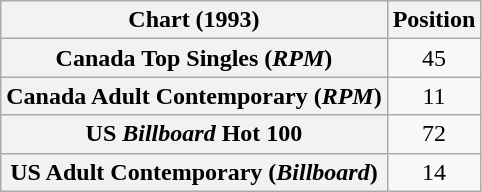<table class="wikitable sortable plainrowheaders" style="text-align:center">
<tr>
<th scope="col">Chart (1993)</th>
<th scope="col">Position</th>
</tr>
<tr>
<th scope="row">Canada Top Singles (<em>RPM</em>)</th>
<td>45</td>
</tr>
<tr>
<th scope="row">Canada Adult Contemporary (<em>RPM</em>)</th>
<td>11</td>
</tr>
<tr>
<th scope="row">US <em>Billboard</em> Hot 100</th>
<td>72</td>
</tr>
<tr>
<th scope="row">US Adult Contemporary (<em>Billboard</em>)</th>
<td>14</td>
</tr>
</table>
